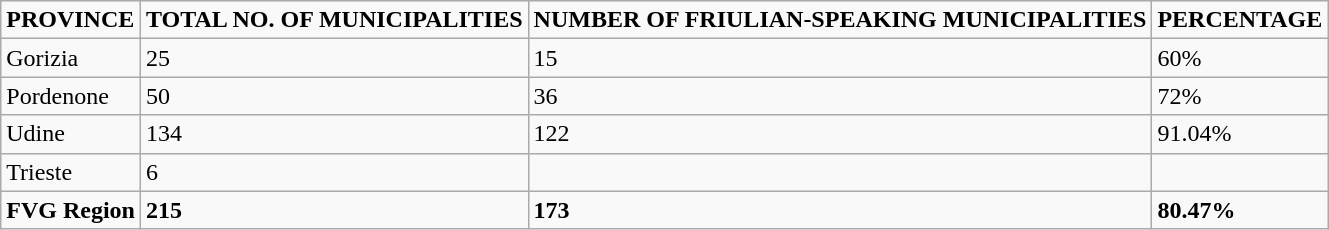<table class="wikitable">
<tr>
<td><strong>PROVINCE</strong></td>
<td><strong>TOTAL NO. OF  MUNICIPALITIES</strong></td>
<td><strong>NUMBER OF  FRIULIAN-SPEAKING MUNICIPALITIES</strong></td>
<td><strong>PERCENTAGE</strong></td>
</tr>
<tr>
<td>Gorizia</td>
<td>25</td>
<td>15</td>
<td>60%</td>
</tr>
<tr>
<td>Pordenone</td>
<td>50</td>
<td>36</td>
<td>72%</td>
</tr>
<tr>
<td>Udine</td>
<td>134</td>
<td>122</td>
<td>91.04%</td>
</tr>
<tr>
<td>Trieste</td>
<td>6</td>
<td></td>
<td></td>
</tr>
<tr>
<td><strong>FVG Region</strong></td>
<td><strong>215</strong></td>
<td><strong>173</strong></td>
<td><strong>80.47%</strong></td>
</tr>
</table>
